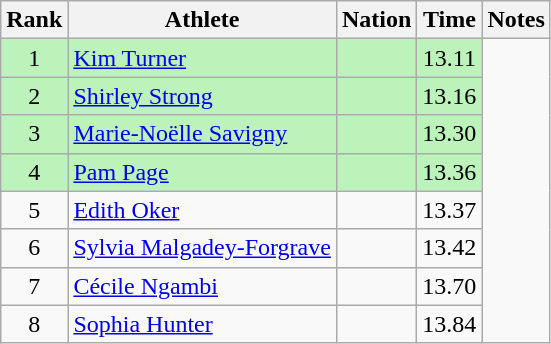<table class="wikitable sortable" style="text-align:center">
<tr>
<th>Rank</th>
<th>Athlete</th>
<th>Nation</th>
<th>Time</th>
<th>Notes</th>
</tr>
<tr style="background:#bbf3bb;">
<td>1</td>
<td align=left><a href='#'>Kim Turner</a></td>
<td align=left></td>
<td>13.11</td>
</tr>
<tr style="background:#bbf3bb;">
<td>2</td>
<td align=left><a href='#'>Shirley Strong</a></td>
<td align=left></td>
<td>13.16</td>
</tr>
<tr style="background:#bbf3bb;">
<td>3</td>
<td align=left><a href='#'>Marie-Noëlle Savigny</a></td>
<td align=left></td>
<td>13.30</td>
</tr>
<tr style="background:#bbf3bb;">
<td>4</td>
<td align=left><a href='#'>Pam Page</a></td>
<td align=left></td>
<td>13.36</td>
</tr>
<tr>
<td>5</td>
<td align=left><a href='#'>Edith Oker</a></td>
<td align=left></td>
<td>13.37</td>
</tr>
<tr>
<td>6</td>
<td align=left><a href='#'>Sylvia Malgadey-Forgrave</a></td>
<td align=left></td>
<td>13.42</td>
</tr>
<tr>
<td>7</td>
<td align=left><a href='#'>Cécile Ngambi</a></td>
<td align=left></td>
<td>13.70</td>
</tr>
<tr>
<td>8</td>
<td align=left><a href='#'>Sophia Hunter</a></td>
<td align=left></td>
<td>13.84</td>
</tr>
</table>
